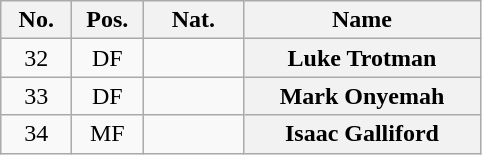<table class="wikitable plainrowheaders" style="text-align:center">
<tr>
<th width=40>No.</th>
<th width=40>Pos.</th>
<th width=60>Nat.</th>
<th width=150 scope=col>Name</th>
</tr>
<tr>
<td>32</td>
<td>DF</td>
<td align=left></td>
<th scope=row>Luke Trotman</th>
</tr>
<tr>
<td>33</td>
<td>DF</td>
<td align=left></td>
<th scope=row>Mark Onyemah</th>
</tr>
<tr>
<td>34</td>
<td>MF</td>
<td align=left></td>
<th scope=row>Isaac Galliford</th>
</tr>
</table>
